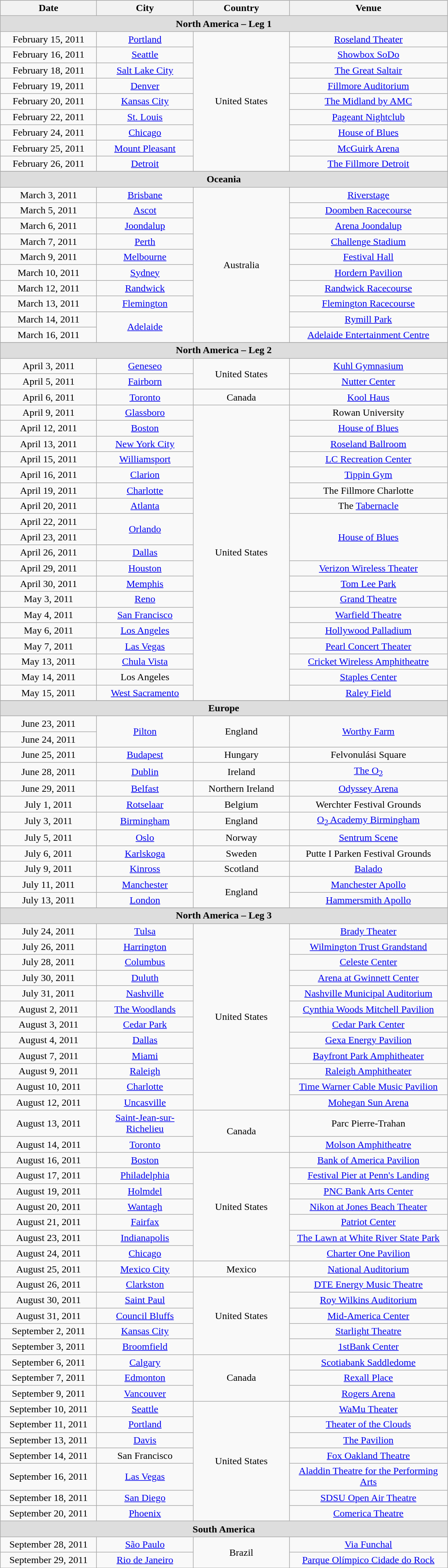<table class="wikitable" style="text-align:center;">
<tr bgcolor="#CCCCCC">
<th width="150" rowspan="1">Date</th>
<th width="150" rowspan="1">City</th>
<th width="150" rowspan="1">Country</th>
<th width="250" rowspan="1">Venue</th>
</tr>
<tr bgcolor="#DDDDDD">
<td colspan=7 align=center><strong>North America – Leg 1</strong></td>
</tr>
<tr>
<td>February 15, 2011</td>
<td><a href='#'>Portland</a></td>
<td rowspan="9">United States</td>
<td><a href='#'>Roseland Theater</a></td>
</tr>
<tr>
<td>February 16, 2011</td>
<td><a href='#'>Seattle</a></td>
<td><a href='#'>Showbox SoDo</a></td>
</tr>
<tr>
<td>February 18, 2011</td>
<td><a href='#'>Salt Lake City</a></td>
<td><a href='#'>The Great Saltair</a></td>
</tr>
<tr>
<td>February 19, 2011</td>
<td><a href='#'>Denver</a></td>
<td><a href='#'>Fillmore Auditorium</a></td>
</tr>
<tr>
<td>February 20, 2011</td>
<td><a href='#'>Kansas City</a></td>
<td><a href='#'>The Midland by AMC</a></td>
</tr>
<tr>
<td>February 22, 2011</td>
<td><a href='#'>St. Louis</a></td>
<td><a href='#'>Pageant Nightclub</a></td>
</tr>
<tr>
<td>February 24, 2011</td>
<td><a href='#'>Chicago</a></td>
<td><a href='#'>House of Blues</a></td>
</tr>
<tr>
<td>February 25, 2011</td>
<td><a href='#'>Mount Pleasant</a></td>
<td><a href='#'>McGuirk Arena</a></td>
</tr>
<tr>
<td>February 26, 2011</td>
<td><a href='#'>Detroit</a></td>
<td><a href='#'>The Fillmore Detroit</a></td>
</tr>
<tr>
</tr>
<tr bgcolor="#DDDDDD">
<td colspan=8 align=center><strong>Oceania</strong></td>
</tr>
<tr>
<td>March 3, 2011</td>
<td><a href='#'>Brisbane</a></td>
<td rowspan="10">Australia</td>
<td><a href='#'>Riverstage</a></td>
</tr>
<tr>
<td>March 5, 2011</td>
<td><a href='#'>Ascot</a></td>
<td><a href='#'>Doomben Racecourse</a></td>
</tr>
<tr>
<td>March 6, 2011</td>
<td><a href='#'>Joondalup</a></td>
<td><a href='#'>Arena Joondalup</a></td>
</tr>
<tr>
<td>March 7, 2011</td>
<td><a href='#'>Perth</a></td>
<td><a href='#'>Challenge Stadium</a></td>
</tr>
<tr>
<td>March 9, 2011</td>
<td><a href='#'>Melbourne</a></td>
<td><a href='#'>Festival Hall</a></td>
</tr>
<tr>
<td>March 10, 2011</td>
<td><a href='#'>Sydney</a></td>
<td><a href='#'>Hordern Pavilion</a></td>
</tr>
<tr>
<td>March 12, 2011</td>
<td><a href='#'>Randwick</a></td>
<td><a href='#'>Randwick Racecourse</a></td>
</tr>
<tr>
<td>March 13, 2011</td>
<td><a href='#'>Flemington</a></td>
<td><a href='#'>Flemington Racecourse</a></td>
</tr>
<tr>
<td>March 14, 2011</td>
<td rowspan="2"><a href='#'>Adelaide</a></td>
<td><a href='#'>Rymill Park</a></td>
</tr>
<tr>
<td>March 16, 2011</td>
<td><a href='#'>Adelaide Entertainment Centre</a></td>
</tr>
<tr>
</tr>
<tr bgcolor="#DDDDDD">
<td colspan="4" align="center"><strong>North America – Leg 2</strong></td>
</tr>
<tr>
<td>April 3, 2011</td>
<td><a href='#'>Geneseo</a></td>
<td rowspan="2">United States</td>
<td><a href='#'>Kuhl Gymnasium</a></td>
</tr>
<tr>
<td>April 5, 2011</td>
<td><a href='#'>Fairborn</a></td>
<td><a href='#'>Nutter Center</a></td>
</tr>
<tr>
<td>April 6, 2011</td>
<td><a href='#'>Toronto</a></td>
<td>Canada</td>
<td><a href='#'>Kool Haus</a></td>
</tr>
<tr>
<td>April 9, 2011</td>
<td><a href='#'>Glassboro</a></td>
<td rowspan="19">United States</td>
<td>Rowan University</td>
</tr>
<tr>
<td>April 12, 2011</td>
<td><a href='#'>Boston</a></td>
<td><a href='#'>House of Blues</a></td>
</tr>
<tr>
<td>April 13, 2011</td>
<td><a href='#'>New York City</a></td>
<td><a href='#'>Roseland Ballroom</a></td>
</tr>
<tr>
<td>April 15, 2011</td>
<td><a href='#'>Williamsport</a></td>
<td><a href='#'>LC Recreation Center</a></td>
</tr>
<tr>
<td>April 16, 2011</td>
<td><a href='#'>Clarion</a></td>
<td><a href='#'>Tippin Gym</a></td>
</tr>
<tr>
<td>April 19, 2011</td>
<td><a href='#'>Charlotte</a></td>
<td>The Fillmore Charlotte</td>
</tr>
<tr>
<td>April 20, 2011</td>
<td><a href='#'>Atlanta</a></td>
<td>The <a href='#'>Tabernacle</a></td>
</tr>
<tr>
<td>April 22, 2011</td>
<td rowspan="2"><a href='#'>Orlando</a></td>
<td rowspan="3"><a href='#'>House of Blues</a></td>
</tr>
<tr>
<td>April 23, 2011</td>
</tr>
<tr>
<td>April 26, 2011</td>
<td><a href='#'>Dallas</a></td>
</tr>
<tr>
<td>April 29, 2011</td>
<td><a href='#'>Houston</a></td>
<td><a href='#'>Verizon Wireless Theater</a></td>
</tr>
<tr>
<td>April 30, 2011</td>
<td><a href='#'>Memphis</a></td>
<td><a href='#'>Tom Lee Park</a></td>
</tr>
<tr>
<td>May 3, 2011</td>
<td><a href='#'>Reno</a></td>
<td><a href='#'>Grand Theatre</a></td>
</tr>
<tr>
<td>May 4, 2011</td>
<td><a href='#'>San Francisco</a></td>
<td><a href='#'>Warfield Theatre</a></td>
</tr>
<tr>
<td>May 6, 2011</td>
<td><a href='#'>Los Angeles</a></td>
<td><a href='#'>Hollywood Palladium</a></td>
</tr>
<tr>
<td>May 7, 2011</td>
<td><a href='#'>Las Vegas</a></td>
<td><a href='#'>Pearl Concert Theater</a></td>
</tr>
<tr>
<td>May 13, 2011</td>
<td><a href='#'>Chula Vista</a></td>
<td><a href='#'>Cricket Wireless Amphitheatre</a></td>
</tr>
<tr>
<td>May 14, 2011</td>
<td>Los Angeles</td>
<td><a href='#'>Staples Center</a></td>
</tr>
<tr>
<td>May 15, 2011</td>
<td><a href='#'>West Sacramento</a></td>
<td><a href='#'>Raley Field</a></td>
</tr>
<tr>
</tr>
<tr bgcolor="#DDDDDD">
<td colspan="4" align="center"><strong>Europe</strong></td>
</tr>
<tr>
<td>June 23, 2011</td>
<td rowspan="2"><a href='#'>Pilton</a></td>
<td rowspan="2">England</td>
<td rowspan="2"><a href='#'>Worthy Farm</a></td>
</tr>
<tr>
<td>June 24, 2011</td>
</tr>
<tr>
<td>June 25, 2011</td>
<td><a href='#'>Budapest</a></td>
<td>Hungary</td>
<td>Felvonulási Square</td>
</tr>
<tr>
<td>June 28, 2011</td>
<td><a href='#'>Dublin</a></td>
<td>Ireland</td>
<td><a href='#'>The O<sub>2</sub></a></td>
</tr>
<tr>
<td>June 29, 2011</td>
<td><a href='#'>Belfast</a></td>
<td>Northern Ireland</td>
<td><a href='#'>Odyssey Arena</a></td>
</tr>
<tr>
<td>July 1, 2011</td>
<td><a href='#'>Rotselaar</a></td>
<td>Belgium</td>
<td>Werchter Festival Grounds</td>
</tr>
<tr>
<td>July 3, 2011</td>
<td><a href='#'>Birmingham</a></td>
<td>England</td>
<td><a href='#'>O<sub>2</sub> Academy Birmingham</a></td>
</tr>
<tr>
<td>July 5, 2011</td>
<td><a href='#'>Oslo</a></td>
<td>Norway</td>
<td><a href='#'>Sentrum Scene</a></td>
</tr>
<tr>
<td>July 6, 2011</td>
<td><a href='#'>Karlskoga</a></td>
<td>Sweden</td>
<td>Putte I Parken Festival Grounds</td>
</tr>
<tr>
<td>July 9, 2011</td>
<td><a href='#'>Kinross</a></td>
<td>Scotland</td>
<td><a href='#'>Balado</a></td>
</tr>
<tr>
<td>July 11, 2011</td>
<td><a href='#'>Manchester</a></td>
<td rowspan="2">England</td>
<td><a href='#'>Manchester Apollo</a></td>
</tr>
<tr>
<td>July 13, 2011</td>
<td><a href='#'>London</a></td>
<td><a href='#'>Hammersmith Apollo</a></td>
</tr>
<tr>
</tr>
<tr bgcolor="#DDDDDD">
<td colspan="4" align="center"><strong>North America – Leg 3</strong></td>
</tr>
<tr>
<td>July 24, 2011</td>
<td><a href='#'>Tulsa</a></td>
<td rowspan="12">United States</td>
<td><a href='#'>Brady Theater</a></td>
</tr>
<tr>
<td>July 26, 2011</td>
<td><a href='#'>Harrington</a></td>
<td><a href='#'>Wilmington Trust Grandstand</a></td>
</tr>
<tr>
<td>July 28, 2011</td>
<td><a href='#'>Columbus</a></td>
<td><a href='#'>Celeste Center</a></td>
</tr>
<tr>
<td>July 30, 2011</td>
<td><a href='#'>Duluth</a></td>
<td><a href='#'>Arena at Gwinnett Center</a></td>
</tr>
<tr>
<td>July 31, 2011</td>
<td><a href='#'>Nashville</a></td>
<td><a href='#'>Nashville Municipal Auditorium</a></td>
</tr>
<tr>
<td>August 2, 2011</td>
<td><a href='#'>The Woodlands</a></td>
<td><a href='#'>Cynthia Woods Mitchell Pavilion</a></td>
</tr>
<tr>
<td>August 3, 2011</td>
<td><a href='#'>Cedar Park</a></td>
<td><a href='#'>Cedar Park Center</a></td>
</tr>
<tr>
<td>August 4, 2011</td>
<td><a href='#'>Dallas</a></td>
<td><a href='#'>Gexa Energy Pavilion</a></td>
</tr>
<tr>
<td>August 7, 2011</td>
<td><a href='#'>Miami</a></td>
<td><a href='#'>Bayfront Park Amphitheater</a></td>
</tr>
<tr>
<td>August 9, 2011</td>
<td><a href='#'>Raleigh</a></td>
<td><a href='#'>Raleigh Amphitheater</a></td>
</tr>
<tr>
<td>August 10, 2011</td>
<td><a href='#'>Charlotte</a></td>
<td><a href='#'>Time Warner Cable Music Pavilion</a></td>
</tr>
<tr>
<td>August 12, 2011</td>
<td><a href='#'>Uncasville</a></td>
<td><a href='#'>Mohegan Sun Arena</a></td>
</tr>
<tr>
<td>August 13, 2011</td>
<td><a href='#'>Saint-Jean-sur-Richelieu</a></td>
<td rowspan="2">Canada</td>
<td>Parc Pierre-Trahan</td>
</tr>
<tr>
<td>August 14, 2011</td>
<td><a href='#'>Toronto</a></td>
<td><a href='#'>Molson Amphitheatre</a></td>
</tr>
<tr>
<td>August 16, 2011</td>
<td><a href='#'>Boston</a></td>
<td rowspan="7">United States</td>
<td><a href='#'>Bank of America Pavilion</a></td>
</tr>
<tr>
<td>August 17, 2011</td>
<td><a href='#'>Philadelphia</a></td>
<td><a href='#'>Festival Pier at Penn's Landing</a></td>
</tr>
<tr>
<td>August 19, 2011</td>
<td><a href='#'>Holmdel</a></td>
<td><a href='#'>PNC Bank Arts Center</a></td>
</tr>
<tr>
<td>August 20, 2011</td>
<td><a href='#'>Wantagh</a></td>
<td><a href='#'>Nikon at Jones Beach Theater</a></td>
</tr>
<tr>
<td>August 21, 2011</td>
<td><a href='#'>Fairfax</a></td>
<td><a href='#'>Patriot Center</a></td>
</tr>
<tr>
<td>August 23, 2011</td>
<td><a href='#'>Indianapolis</a></td>
<td><a href='#'>The Lawn at White River State Park</a></td>
</tr>
<tr>
<td>August 24, 2011</td>
<td><a href='#'>Chicago</a></td>
<td><a href='#'>Charter One Pavilion</a></td>
</tr>
<tr>
<td>August 25, 2011</td>
<td><a href='#'>Mexico City</a></td>
<td>Mexico</td>
<td><a href='#'>National Auditorium</a></td>
</tr>
<tr>
<td>August 26, 2011</td>
<td><a href='#'>Clarkston</a></td>
<td rowspan="5">United States</td>
<td><a href='#'>DTE Energy Music Theatre</a></td>
</tr>
<tr>
<td>August 30, 2011</td>
<td><a href='#'>Saint Paul</a></td>
<td><a href='#'>Roy Wilkins Auditorium</a></td>
</tr>
<tr>
<td>August 31, 2011</td>
<td><a href='#'>Council Bluffs</a></td>
<td><a href='#'>Mid-America Center</a></td>
</tr>
<tr>
<td>September 2, 2011</td>
<td><a href='#'>Kansas City</a></td>
<td><a href='#'>Starlight Theatre</a></td>
</tr>
<tr>
<td>September 3, 2011</td>
<td><a href='#'>Broomfield</a></td>
<td><a href='#'>1stBank Center</a></td>
</tr>
<tr>
<td>September 6, 2011</td>
<td><a href='#'>Calgary</a></td>
<td rowspan="3">Canada</td>
<td><a href='#'>Scotiabank Saddledome</a></td>
</tr>
<tr>
<td>September 7, 2011</td>
<td><a href='#'>Edmonton</a></td>
<td><a href='#'>Rexall Place</a></td>
</tr>
<tr>
<td>September 9, 2011</td>
<td><a href='#'>Vancouver</a></td>
<td><a href='#'>Rogers Arena</a></td>
</tr>
<tr>
<td>September 10, 2011</td>
<td><a href='#'>Seattle</a></td>
<td rowspan="7">United States</td>
<td><a href='#'>WaMu Theater</a></td>
</tr>
<tr>
<td>September 11, 2011</td>
<td><a href='#'>Portland</a></td>
<td><a href='#'>Theater of the Clouds</a></td>
</tr>
<tr>
<td>September 13, 2011</td>
<td><a href='#'>Davis</a></td>
<td><a href='#'>The Pavilion</a></td>
</tr>
<tr>
<td>September 14, 2011</td>
<td>San Francisco</td>
<td><a href='#'>Fox Oakland Theatre</a></td>
</tr>
<tr>
<td>September 16, 2011</td>
<td><a href='#'>Las Vegas</a></td>
<td><a href='#'>Aladdin Theatre for the Performing Arts</a></td>
</tr>
<tr>
<td>September 18, 2011</td>
<td><a href='#'>San Diego</a></td>
<td><a href='#'>SDSU Open Air Theatre</a></td>
</tr>
<tr>
<td>September 20, 2011</td>
<td><a href='#'>Phoenix</a></td>
<td><a href='#'>Comerica Theatre</a></td>
</tr>
<tr bgcolor="#DDDDDD">
<td colspan="4" align="center"><strong>South America</strong></td>
</tr>
<tr>
<td>September 28, 2011</td>
<td><a href='#'>São Paulo</a></td>
<td rowspan="2">Brazil</td>
<td><a href='#'>Via Funchal</a></td>
</tr>
<tr>
<td>September 29, 2011</td>
<td><a href='#'>Rio de Janeiro</a></td>
<td><a href='#'>Parque Olímpico Cidade do Rock</a></td>
</tr>
<tr>
</tr>
</table>
